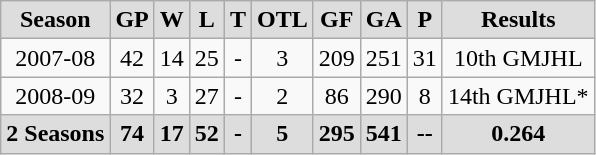<table class="wikitable">
<tr align="center"  bgcolor="#dddddd">
<td><strong>Season</strong></td>
<td><strong>GP</strong></td>
<td><strong>W</strong></td>
<td><strong>L</strong></td>
<td><strong>T</strong></td>
<td><strong>OTL</strong></td>
<td><strong>GF</strong></td>
<td><strong>GA</strong></td>
<td><strong>P</strong></td>
<td><strong>Results</strong></td>
</tr>
<tr align="center">
<td>2007-08</td>
<td>42</td>
<td>14</td>
<td>25</td>
<td>-</td>
<td>3</td>
<td>209</td>
<td>251</td>
<td>31</td>
<td>10th GMJHL</td>
</tr>
<tr align="center">
<td>2008-09</td>
<td>32</td>
<td>3</td>
<td>27</td>
<td>-</td>
<td>2</td>
<td>86</td>
<td>290</td>
<td>8</td>
<td>14th GMJHL*</td>
</tr>
<tr align="center"  bgcolor="#dddddd">
<td><strong>2 Seasons</strong></td>
<td><strong>74</strong></td>
<td><strong>17</strong></td>
<td><strong>52</strong></td>
<td><strong>-</strong></td>
<td><strong>5</strong></td>
<td><strong>295</strong></td>
<td><strong>541</strong></td>
<td><strong>--</strong></td>
<td><strong>0.264</strong></td>
</tr>
</table>
